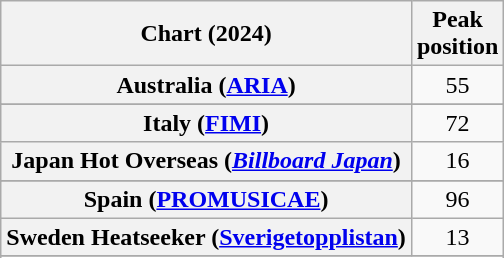<table class="wikitable sortable plainrowheaders" style="text-align:center">
<tr>
<th scope="col">Chart (2024)</th>
<th scope="col">Peak<br>position</th>
</tr>
<tr>
<th scope="row">Australia (<a href='#'>ARIA</a>)</th>
<td>55</td>
</tr>
<tr>
</tr>
<tr>
</tr>
<tr>
<th scope="row">Italy (<a href='#'>FIMI</a>)</th>
<td>72</td>
</tr>
<tr>
<th scope="row">Japan Hot Overseas (<em><a href='#'>Billboard Japan</a></em>)</th>
<td>16</td>
</tr>
<tr>
</tr>
<tr>
<th scope="row">Spain (<a href='#'>PROMUSICAE</a>)</th>
<td>96</td>
</tr>
<tr>
<th scope="row">Sweden Heatseeker (<a href='#'>Sverigetopplistan</a>)</th>
<td>13</td>
</tr>
<tr>
</tr>
<tr>
</tr>
</table>
